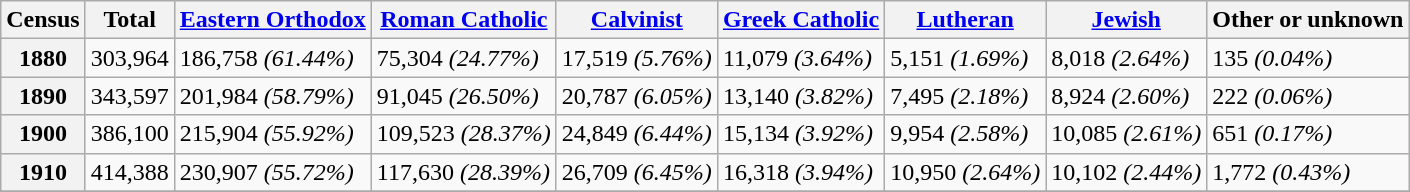<table class="wikitable">
<tr>
<th>Census</th>
<th>Total</th>
<th><a href='#'>Eastern Orthodox</a></th>
<th><a href='#'>Roman Catholic</a></th>
<th><a href='#'>Calvinist</a></th>
<th><a href='#'>Greek Catholic</a></th>
<th><a href='#'>Lutheran</a></th>
<th><a href='#'>Jewish</a></th>
<th>Other or unknown</th>
</tr>
<tr>
<th>1880</th>
<td>303,964</td>
<td>186,758 <em>(61.44%)</em></td>
<td>75,304 <em>(24.77%)</em></td>
<td>17,519 <em>(5.76%)</em></td>
<td>11,079 <em>(3.64%)</em></td>
<td>5,151 <em>(1.69%)</em></td>
<td>8,018 <em>(2.64%)</em></td>
<td>135 <em>(0.04%)</em></td>
</tr>
<tr>
<th>1890</th>
<td>343,597</td>
<td>201,984 <em>(58.79%)</em></td>
<td>91,045 <em>(26.50%)</em></td>
<td>20,787 <em>(6.05%)</em></td>
<td>13,140 <em>(3.82%)</em></td>
<td>7,495 <em>(2.18%)</em></td>
<td>8,924 <em>(2.60%)</em></td>
<td>222 <em>(0.06%)</em></td>
</tr>
<tr>
<th>1900</th>
<td>386,100</td>
<td>215,904 <em>(55.92%)</em></td>
<td>109,523 <em>(28.37%)</em></td>
<td>24,849 <em>(6.44%)</em></td>
<td>15,134 <em>(3.92%)</em></td>
<td>9,954 <em>(2.58%)</em></td>
<td>10,085 <em>(2.61%)</em></td>
<td>651 <em>(0.17%)</em></td>
</tr>
<tr>
<th>1910</th>
<td>414,388</td>
<td>230,907 <em>(55.72%)</em></td>
<td>117,630 <em>(28.39%)</em></td>
<td>26,709 <em>(6.45%)</em></td>
<td>16,318 <em>(3.94%)</em></td>
<td>10,950 <em>(2.64%)</em></td>
<td>10,102 <em>(2.44%)</em></td>
<td>1,772 <em>(0.43%)</em></td>
</tr>
<tr>
</tr>
</table>
